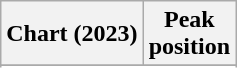<table class="wikitable sortable plainrowheaders">
<tr>
<th scope="col">Chart (2023)</th>
<th scope="col">Peak<br>position</th>
</tr>
<tr>
</tr>
<tr>
</tr>
</table>
